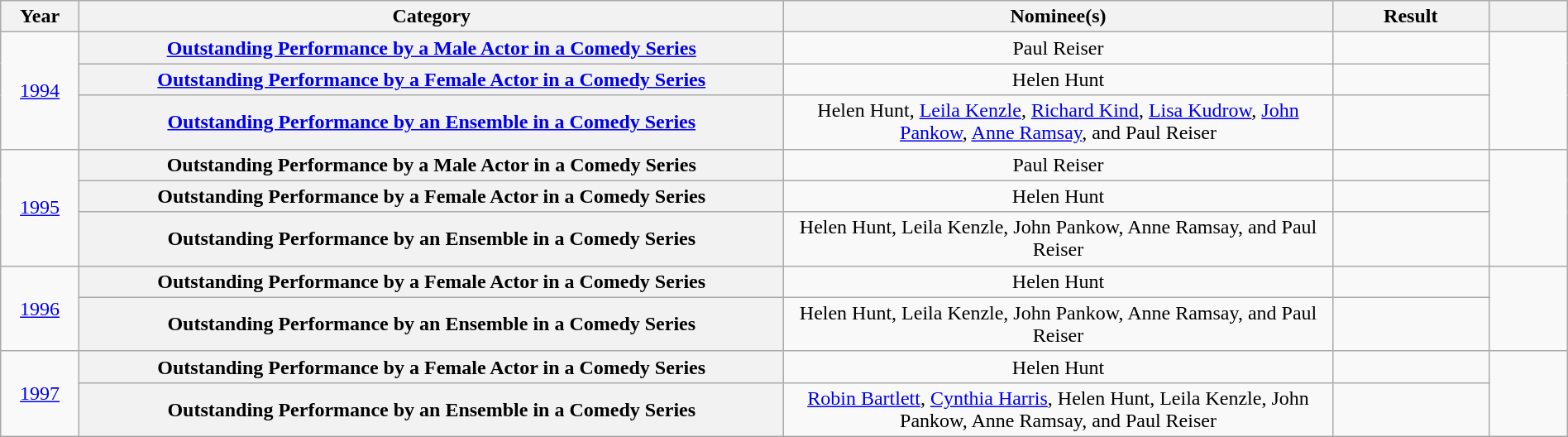<table class="wikitable plainrowheaders" style="font-size: 100%; text-align:center" width=100%>
<tr>
<th scope="col" width="5%">Year</th>
<th scope="col" width="45%">Category</th>
<th scope="col" width="35%">Nominee(s)</th>
<th scope="col" width="10%">Result</th>
<th scope="col" width="5%"></th>
</tr>
<tr>
<td rowspan="3"><a href='#'>1994</a></td>
<th scope="row" style="text-align:center"><a href='#'>Outstanding Performance by a Male Actor in a Comedy Series</a></th>
<td>Paul Reiser</td>
<td></td>
<td rowspan="3"></td>
</tr>
<tr>
<th scope="row" style="text-align:center"><a href='#'>Outstanding Performance by a Female Actor in a Comedy Series</a></th>
<td>Helen Hunt</td>
<td></td>
</tr>
<tr>
<th scope="row" style="text-align:center"><a href='#'>Outstanding Performance by an Ensemble in a Comedy Series</a></th>
<td>Helen Hunt, <a href='#'>Leila Kenzle</a>, <a href='#'>Richard Kind</a>, <a href='#'>Lisa Kudrow</a>, <a href='#'>John Pankow</a>, <a href='#'>Anne Ramsay</a>, and Paul Reiser</td>
<td></td>
</tr>
<tr>
<td rowspan="3"><a href='#'>1995</a></td>
<th scope="row" style="text-align:center">Outstanding Performance by a Male Actor in a Comedy Series</th>
<td>Paul Reiser</td>
<td></td>
<td rowspan="3"></td>
</tr>
<tr>
<th scope="row" style="text-align:center">Outstanding Performance by a Female Actor in a Comedy Series</th>
<td>Helen Hunt</td>
<td></td>
</tr>
<tr>
<th scope="row" style="text-align:center">Outstanding Performance by an Ensemble in a Comedy Series</th>
<td>Helen Hunt, Leila Kenzle, John Pankow, Anne Ramsay, and Paul Reiser</td>
<td></td>
</tr>
<tr>
<td rowspan="2"><a href='#'>1996</a></td>
<th scope="row" style="text-align:center">Outstanding Performance by a Female Actor in a Comedy Series</th>
<td>Helen Hunt</td>
<td></td>
<td rowspan="2"></td>
</tr>
<tr>
<th scope="row" style="text-align:center">Outstanding Performance by an Ensemble in a Comedy Series</th>
<td>Helen Hunt, Leila Kenzle, John Pankow, Anne Ramsay, and Paul Reiser</td>
<td></td>
</tr>
<tr>
<td rowspan="2"><a href='#'>1997</a></td>
<th scope="row" style="text-align:center">Outstanding Performance by a Female Actor in a Comedy Series</th>
<td>Helen Hunt</td>
<td></td>
<td rowspan="2"></td>
</tr>
<tr>
<th scope="row" style="text-align:center">Outstanding Performance by an Ensemble in a Comedy Series</th>
<td><a href='#'>Robin Bartlett</a>, <a href='#'>Cynthia Harris</a>, Helen Hunt, Leila Kenzle, John Pankow, Anne Ramsay, and Paul Reiser</td>
<td></td>
</tr>
</table>
